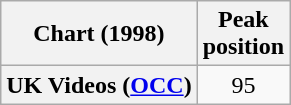<table class="wikitable plainrowheaders sortable" style="text-align:center">
<tr>
<th>Chart (1998)</th>
<th>Peak<br>position</th>
</tr>
<tr>
<th scope="row">UK Videos (<a href='#'>OCC</a>)</th>
<td>95</td>
</tr>
</table>
